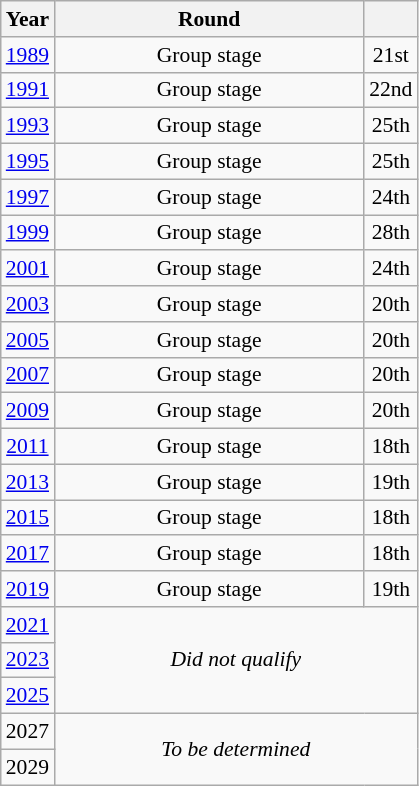<table class="wikitable" style="text-align: center; font-size:90%">
<tr>
<th>Year</th>
<th style="width:200px">Round</th>
<th></th>
</tr>
<tr>
<td><a href='#'>1989</a></td>
<td>Group stage</td>
<td>21st</td>
</tr>
<tr>
<td><a href='#'>1991</a></td>
<td>Group stage</td>
<td>22nd</td>
</tr>
<tr>
<td><a href='#'>1993</a></td>
<td>Group stage</td>
<td>25th</td>
</tr>
<tr>
<td><a href='#'>1995</a></td>
<td>Group stage</td>
<td>25th</td>
</tr>
<tr>
<td><a href='#'>1997</a></td>
<td>Group stage</td>
<td>24th</td>
</tr>
<tr>
<td><a href='#'>1999</a></td>
<td>Group stage</td>
<td>28th</td>
</tr>
<tr>
<td><a href='#'>2001</a></td>
<td>Group stage</td>
<td>24th</td>
</tr>
<tr>
<td><a href='#'>2003</a></td>
<td>Group stage</td>
<td>20th</td>
</tr>
<tr>
<td><a href='#'>2005</a></td>
<td>Group stage</td>
<td>20th</td>
</tr>
<tr>
<td><a href='#'>2007</a></td>
<td>Group stage</td>
<td>20th</td>
</tr>
<tr>
<td><a href='#'>2009</a></td>
<td>Group stage</td>
<td>20th</td>
</tr>
<tr>
<td><a href='#'>2011</a></td>
<td>Group stage</td>
<td>18th</td>
</tr>
<tr>
<td><a href='#'>2013</a></td>
<td>Group stage</td>
<td>19th</td>
</tr>
<tr>
<td><a href='#'>2015</a></td>
<td>Group stage</td>
<td>18th</td>
</tr>
<tr>
<td><a href='#'>2017</a></td>
<td>Group stage</td>
<td>18th</td>
</tr>
<tr>
<td><a href='#'>2019</a></td>
<td>Group stage</td>
<td>19th</td>
</tr>
<tr>
<td><a href='#'>2021</a></td>
<td colspan="2" rowspan="3"><em>Did not qualify</em></td>
</tr>
<tr>
<td><a href='#'>2023</a></td>
</tr>
<tr>
<td><a href='#'>2025</a></td>
</tr>
<tr>
<td>2027</td>
<td colspan="2" rowspan="2"><em>To be determined</em></td>
</tr>
<tr>
<td>2029</td>
</tr>
</table>
